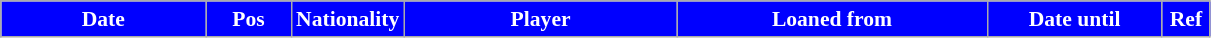<table class="wikitable"  style="text-align:center; font-size:90%; ">
<tr>
<th style="background:#0000FF;color:#FFFFFF;width:130px;">Date</th>
<th style="background:#0000FF;color:#FFFFFF;width:50px;">Pos</th>
<th style="background:#0000FF;color:#FFFFFF;width:50px;">Nationality</th>
<th style="background:#0000FF;color:#FFFFFF;width:175px;">Player</th>
<th style="background:#0000FF;color:#FFFFFF;width:200px;">Loaned from</th>
<th style="background:#0000FF;color:#FFFFFF;width:110px;">Date until</th>
<th style="background:#0000FF;color:#FFFFFF;width:25px;">Ref</th>
</tr>
</table>
